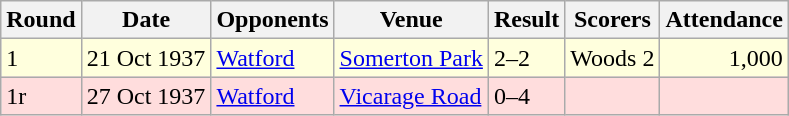<table class="wikitable">
<tr>
<th>Round</th>
<th>Date</th>
<th>Opponents</th>
<th>Venue</th>
<th>Result</th>
<th>Scorers</th>
<th>Attendance</th>
</tr>
<tr bgcolor="#ffffdd">
<td>1</td>
<td>21 Oct 1937</td>
<td><a href='#'>Watford</a></td>
<td><a href='#'>Somerton Park</a></td>
<td>2–2</td>
<td>Woods 2</td>
<td align="right">1,000</td>
</tr>
<tr bgcolor="#ffdddd">
<td>1r</td>
<td>27 Oct 1937</td>
<td><a href='#'>Watford</a></td>
<td><a href='#'>Vicarage Road</a></td>
<td>0–4</td>
<td></td>
<td align="right"></td>
</tr>
</table>
